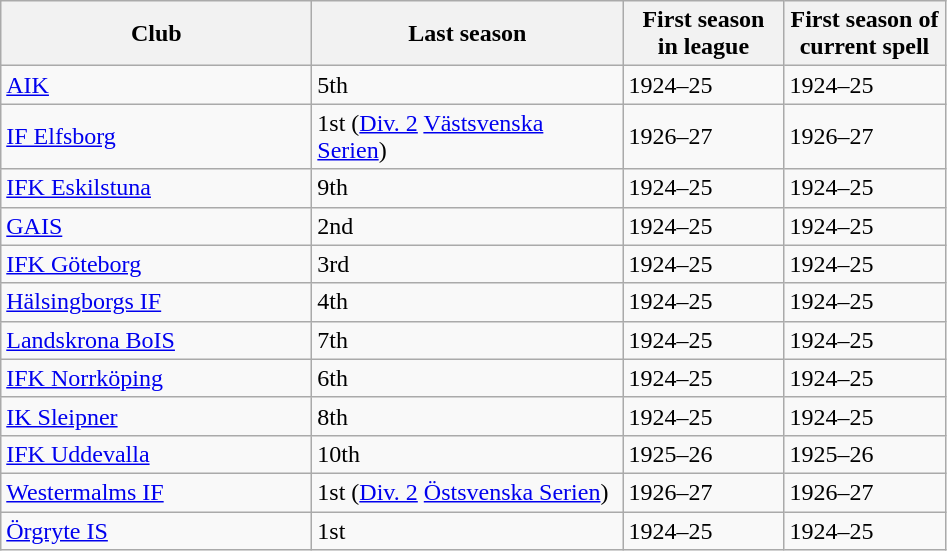<table class="wikitable">
<tr>
<th style="width: 200px;">Club</th>
<th style="width: 200px;">Last season</th>
<th style="width: 100px;">First season<br>in league</th>
<th style="width: 100px;">First season of<br>current spell</th>
</tr>
<tr>
<td><a href='#'>AIK</a></td>
<td>5th</td>
<td>1924–25</td>
<td>1924–25</td>
</tr>
<tr>
<td><a href='#'>IF Elfsborg</a></td>
<td>1st (<a href='#'>Div. 2</a> <a href='#'>Västsvenska Serien</a>)</td>
<td>1926–27</td>
<td>1926–27</td>
</tr>
<tr>
<td><a href='#'>IFK Eskilstuna</a></td>
<td>9th</td>
<td>1924–25</td>
<td>1924–25</td>
</tr>
<tr>
<td><a href='#'>GAIS</a></td>
<td>2nd</td>
<td>1924–25</td>
<td>1924–25</td>
</tr>
<tr>
<td><a href='#'>IFK Göteborg</a></td>
<td>3rd</td>
<td>1924–25</td>
<td>1924–25</td>
</tr>
<tr>
<td><a href='#'>Hälsingborgs IF</a></td>
<td>4th</td>
<td>1924–25</td>
<td>1924–25</td>
</tr>
<tr>
<td><a href='#'>Landskrona BoIS</a></td>
<td>7th</td>
<td>1924–25</td>
<td>1924–25</td>
</tr>
<tr>
<td><a href='#'>IFK Norrköping</a></td>
<td>6th</td>
<td>1924–25</td>
<td>1924–25</td>
</tr>
<tr>
<td><a href='#'>IK Sleipner</a></td>
<td>8th</td>
<td>1924–25</td>
<td>1924–25</td>
</tr>
<tr>
<td><a href='#'>IFK Uddevalla</a></td>
<td>10th</td>
<td>1925–26</td>
<td>1925–26</td>
</tr>
<tr>
<td><a href='#'>Westermalms IF</a></td>
<td>1st (<a href='#'>Div. 2</a> <a href='#'>Östsvenska Serien</a>)</td>
<td>1926–27</td>
<td>1926–27</td>
</tr>
<tr>
<td><a href='#'>Örgryte IS</a></td>
<td>1st</td>
<td>1924–25</td>
<td>1924–25</td>
</tr>
</table>
